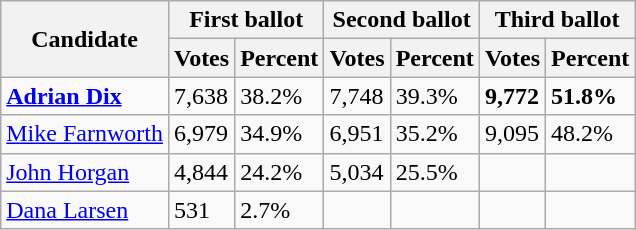<table class="wikitable">
<tr>
<th rowspan=2>Candidate</th>
<th colspan=2>First ballot</th>
<th colspan=2>Second ballot</th>
<th colspan=3>Third ballot</th>
</tr>
<tr>
<th>Votes</th>
<th>Percent</th>
<th>Votes</th>
<th>Percent</th>
<th>Votes</th>
<th>Percent</th>
</tr>
<tr>
<td><strong><a href='#'>Adrian Dix</a></strong></td>
<td>7,638</td>
<td>38.2%</td>
<td>7,748</td>
<td>39.3%</td>
<td><strong>9,772</strong></td>
<td><strong>51.8%</strong></td>
</tr>
<tr>
<td><a href='#'>Mike Farnworth</a></td>
<td>6,979</td>
<td>34.9%</td>
<td>6,951</td>
<td>35.2%</td>
<td>9,095</td>
<td>48.2%</td>
</tr>
<tr>
<td><a href='#'>John Horgan</a></td>
<td>4,844</td>
<td>24.2%</td>
<td>5,034</td>
<td>25.5%</td>
<td></td>
<td></td>
</tr>
<tr>
<td><a href='#'>Dana Larsen</a></td>
<td>531</td>
<td>2.7%</td>
<td></td>
<td></td>
<td></td>
<td></td>
</tr>
</table>
